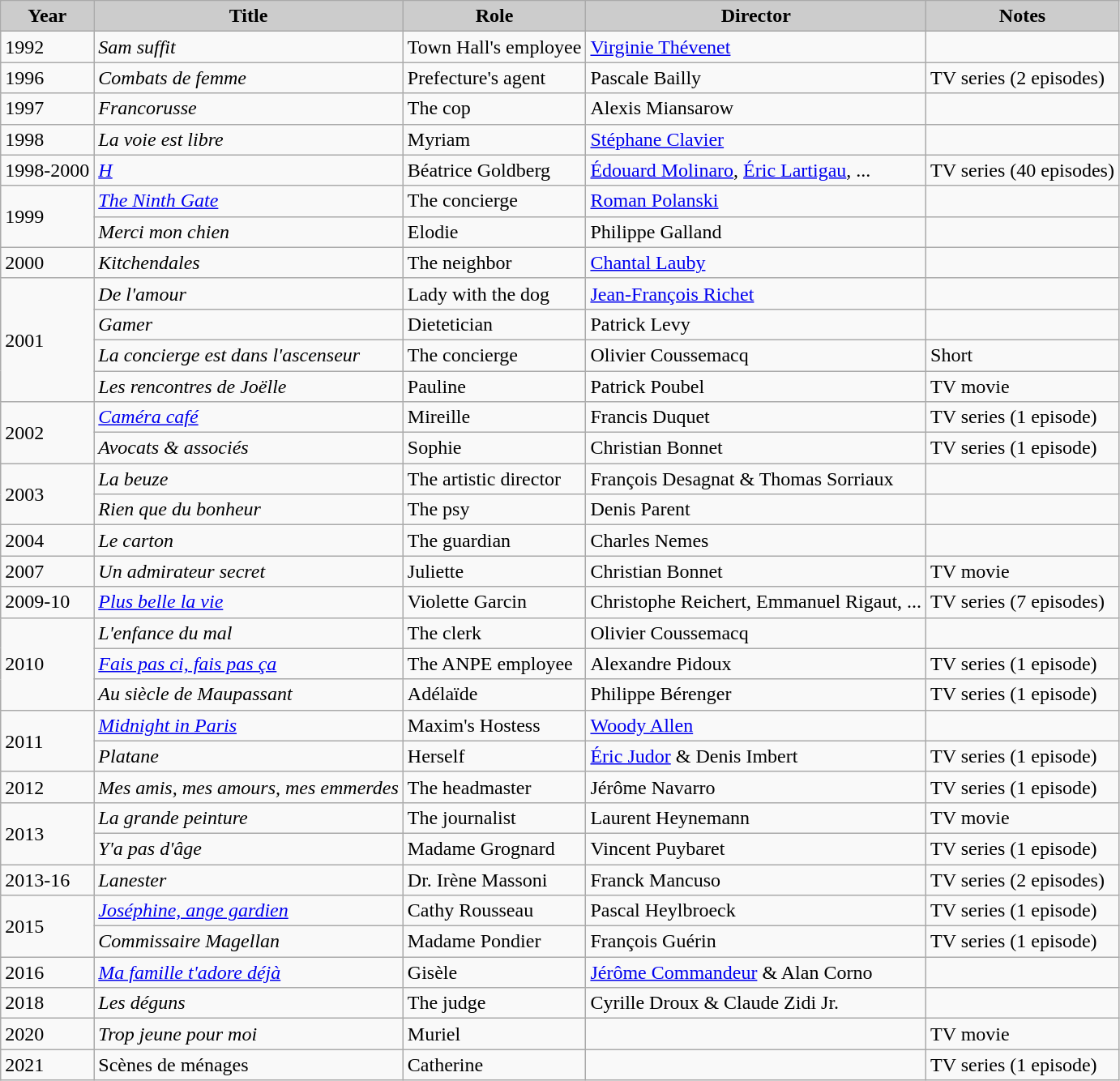<table class="wikitable">
<tr>
<th style="background: #CCCCCC;">Year</th>
<th style="background: #CCCCCC;">Title</th>
<th style="background: #CCCCCC;">Role</th>
<th style="background: #CCCCCC;">Director</th>
<th style="background: #CCCCCC;">Notes</th>
</tr>
<tr>
<td>1992</td>
<td><em>Sam suffit</em></td>
<td>Town Hall's employee</td>
<td><a href='#'>Virginie Thévenet</a></td>
<td></td>
</tr>
<tr>
<td>1996</td>
<td><em>Combats de femme</em></td>
<td>Prefecture's agent</td>
<td>Pascale Bailly</td>
<td>TV series (2 episodes)</td>
</tr>
<tr>
<td>1997</td>
<td><em>Francorusse</em></td>
<td>The cop</td>
<td>Alexis Miansarow</td>
<td></td>
</tr>
<tr>
<td>1998</td>
<td><em>La voie est libre</em></td>
<td>Myriam</td>
<td><a href='#'>Stéphane Clavier</a></td>
<td></td>
</tr>
<tr>
<td>1998-2000</td>
<td><em><a href='#'>H</a></em></td>
<td>Béatrice Goldberg</td>
<td><a href='#'>Édouard Molinaro</a>, <a href='#'>Éric Lartigau</a>, ...</td>
<td>TV series (40 episodes)</td>
</tr>
<tr>
<td rowspan=2>1999</td>
<td><em><a href='#'>The Ninth Gate</a></em></td>
<td>The concierge</td>
<td><a href='#'>Roman Polanski</a></td>
<td></td>
</tr>
<tr>
<td><em>Merci mon chien</em></td>
<td>Elodie</td>
<td>Philippe Galland</td>
<td></td>
</tr>
<tr>
<td>2000</td>
<td><em>Kitchendales</em></td>
<td>The neighbor</td>
<td><a href='#'>Chantal Lauby</a></td>
<td></td>
</tr>
<tr>
<td rowspan=4>2001</td>
<td><em>De l'amour</em></td>
<td>Lady with the dog</td>
<td><a href='#'>Jean-François Richet</a></td>
<td></td>
</tr>
<tr>
<td><em>Gamer</em></td>
<td>Dietetician</td>
<td>Patrick Levy</td>
<td></td>
</tr>
<tr>
<td><em>La concierge est dans l'ascenseur</em></td>
<td>The concierge</td>
<td>Olivier Coussemacq</td>
<td>Short</td>
</tr>
<tr>
<td><em>Les rencontres de Joëlle</em></td>
<td>Pauline</td>
<td>Patrick Poubel</td>
<td>TV movie</td>
</tr>
<tr>
<td rowspan=2>2002</td>
<td><em><a href='#'>Caméra café</a></em></td>
<td>Mireille</td>
<td>Francis Duquet</td>
<td>TV series (1 episode)</td>
</tr>
<tr>
<td><em>Avocats & associés</em></td>
<td>Sophie</td>
<td>Christian Bonnet</td>
<td>TV series (1 episode)</td>
</tr>
<tr>
<td rowspan=2>2003</td>
<td><em>La beuze</em></td>
<td>The artistic director</td>
<td>François Desagnat & Thomas Sorriaux</td>
<td></td>
</tr>
<tr>
<td><em>Rien que du bonheur</em></td>
<td>The psy</td>
<td>Denis Parent</td>
<td></td>
</tr>
<tr>
<td>2004</td>
<td><em>Le carton</em></td>
<td>The guardian</td>
<td>Charles Nemes</td>
<td></td>
</tr>
<tr>
<td>2007</td>
<td><em>Un admirateur secret</em></td>
<td>Juliette</td>
<td>Christian Bonnet</td>
<td>TV movie</td>
</tr>
<tr>
<td>2009-10</td>
<td><em><a href='#'>Plus belle la vie</a></em></td>
<td>Violette Garcin</td>
<td>Christophe Reichert, Emmanuel Rigaut, ...</td>
<td>TV series (7 episodes)</td>
</tr>
<tr>
<td rowspan=3>2010</td>
<td><em>L'enfance du mal</em></td>
<td>The clerk</td>
<td>Olivier Coussemacq</td>
<td></td>
</tr>
<tr>
<td><em><a href='#'>Fais pas ci, fais pas ça</a></em></td>
<td>The ANPE employee</td>
<td>Alexandre Pidoux</td>
<td>TV series (1 episode)</td>
</tr>
<tr>
<td><em>Au siècle de Maupassant</em></td>
<td>Adélaïde</td>
<td>Philippe Bérenger</td>
<td>TV series (1 episode)</td>
</tr>
<tr>
<td rowspan=2>2011</td>
<td><em><a href='#'>Midnight in Paris</a></em></td>
<td>Maxim's Hostess</td>
<td><a href='#'>Woody Allen</a></td>
<td></td>
</tr>
<tr>
<td><em>Platane</em></td>
<td>Herself</td>
<td><a href='#'>Éric Judor</a> & Denis Imbert</td>
<td>TV series (1 episode)</td>
</tr>
<tr>
<td>2012</td>
<td><em>Mes amis, mes amours, mes emmerdes</em></td>
<td>The headmaster</td>
<td>Jérôme Navarro</td>
<td>TV series (1 episode)</td>
</tr>
<tr>
<td rowspan=2>2013</td>
<td><em>La grande peinture</em></td>
<td>The journalist</td>
<td>Laurent Heynemann</td>
<td>TV movie</td>
</tr>
<tr>
<td><em>Y'a pas d'âge</em></td>
<td>Madame Grognard</td>
<td>Vincent Puybaret</td>
<td>TV series (1 episode)</td>
</tr>
<tr>
<td>2013-16</td>
<td><em>Lanester</em></td>
<td>Dr. Irène Massoni</td>
<td>Franck Mancuso</td>
<td>TV series (2 episodes)</td>
</tr>
<tr>
<td rowspan=2>2015</td>
<td><em><a href='#'>Joséphine, ange gardien</a></em></td>
<td>Cathy Rousseau</td>
<td>Pascal Heylbroeck</td>
<td>TV series (1 episode)</td>
</tr>
<tr>
<td><em>Commissaire Magellan</em></td>
<td>Madame Pondier</td>
<td>François Guérin</td>
<td>TV series (1 episode)</td>
</tr>
<tr>
<td>2016</td>
<td><em><a href='#'>Ma famille t'adore déjà</a></em></td>
<td>Gisèle</td>
<td><a href='#'>Jérôme Commandeur</a> & Alan Corno</td>
<td></td>
</tr>
<tr>
<td>2018</td>
<td><em>Les déguns</em></td>
<td>The judge</td>
<td>Cyrille Droux & Claude Zidi Jr.</td>
<td></td>
</tr>
<tr>
<td>2020</td>
<td><em>Trop jeune pour moi</em></td>
<td>Muriel</td>
<td></td>
<td>TV movie</td>
</tr>
<tr>
<td>2021</td>
<td>Scènes de ménages</td>
<td>Catherine</td>
<td></td>
<td>TV series (1 episode)</td>
</tr>
</table>
